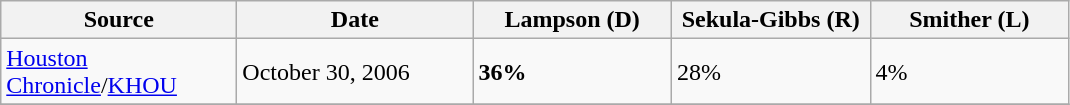<table class=wikitable>
<tr>
<th width=150px>Source</th>
<th width=150px>Date</th>
<th width=125px>Lampson  (D)</th>
<th width=125px>Sekula-Gibbs (R)</th>
<th width=125px>Smither (L)</th>
</tr>
<tr>
<td><a href='#'>Houston Chronicle</a>/<a href='#'>KHOU</a></td>
<td>October 30, 2006</td>
<td><strong>36%</strong></td>
<td>28%</td>
<td>4%</td>
</tr>
<tr>
</tr>
</table>
